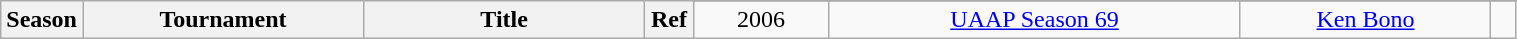<table class="wikitable sortable" style="text-align:center" width="80%">
<tr>
<th style="width:25px;" rowspan="2">Season</th>
<th style="width:180px;" rowspan="2">Tournament</th>
<th style="width:180px;" rowspan="2">Title</th>
<th style="width:25px;" rowspan="2">Ref</th>
</tr>
<tr align=center>
<td>2006</td>
<td><a href='#'>UAAP Season 69</a></td>
<td><a href='#'>Ken Bono</a></td>
<td></td>
</tr>
</table>
